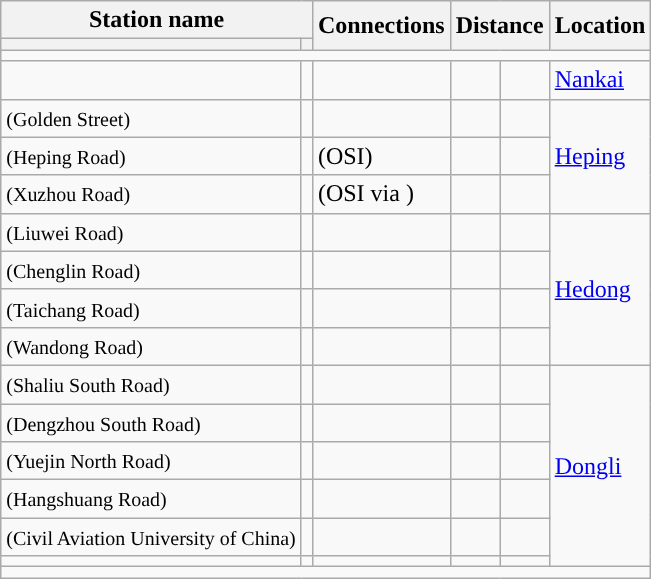<table class="wikitable">
<tr>
<th colspan="2">Station name</th>
<th rowspan="2">Connections</th>
<th colspan="2" rowspan="2">Distance<br></th>
<th rowspan="2">Location</th>
</tr>
<tr>
<th></th>
<th></th>
</tr>
<tr style="background:#">
<td colspan = "6"></td>
</tr>
<tr>
<td></td>
<td></td>
<td></td>
<td></td>
<td></td>
<td><a href='#'>Nankai</a></td>
</tr>
<tr>
<td> <small>(Golden Street)</small></td>
<td></td>
<td></td>
<td></td>
<td></td>
<td rowspan="3"><a href='#'>Heping</a></td>
</tr>
<tr>
<td> <small>(Heping Road)</small></td>
<td></td>
<td> (OSI)</td>
<td></td>
<td></td>
</tr>
<tr>
<td> <small>(Xuzhou Road)</small></td>
<td></td>
<td> (OSI via )</td>
<td></td>
<td></td>
</tr>
<tr>
<td> <small>(Liuwei Road)</small></td>
<td></td>
<td></td>
<td></td>
<td></td>
<td rowspan="4"><a href='#'>Hedong</a></td>
</tr>
<tr>
<td> <small>(Chenglin Road)</small></td>
<td></td>
<td></td>
<td></td>
<td></td>
</tr>
<tr>
<td> <small>(Taichang Road)</small></td>
<td></td>
<td></td>
<td></td>
<td></td>
</tr>
<tr>
<td> <small>(Wandong Road)</small></td>
<td></td>
<td></td>
<td></td>
<td></td>
</tr>
<tr>
<td> <small>(Shaliu South Road)</small></td>
<td></td>
<td></td>
<td></td>
<td></td>
<td rowspan="6"><a href='#'>Dongli</a></td>
</tr>
<tr>
<td> <small>(Dengzhou South Road)</small></td>
<td></td>
<td></td>
<td></td>
<td></td>
</tr>
<tr>
<td> <small>(Yuejin North Road)</small></td>
<td></td>
<td></td>
<td></td>
<td></td>
</tr>
<tr>
<td> <small>(Hangshuang Road)</small></td>
<td></td>
<td></td>
<td></td>
<td></td>
</tr>
<tr>
<td> <small>(Civil Aviation University of China)</small></td>
<td></td>
<td></td>
<td></td>
<td></td>
</tr>
<tr>
<td></td>
<td></td>
<td></td>
<td></td>
<td></td>
</tr>
<tr style="background:#">
<td colspan = "6"></td>
</tr>
</table>
